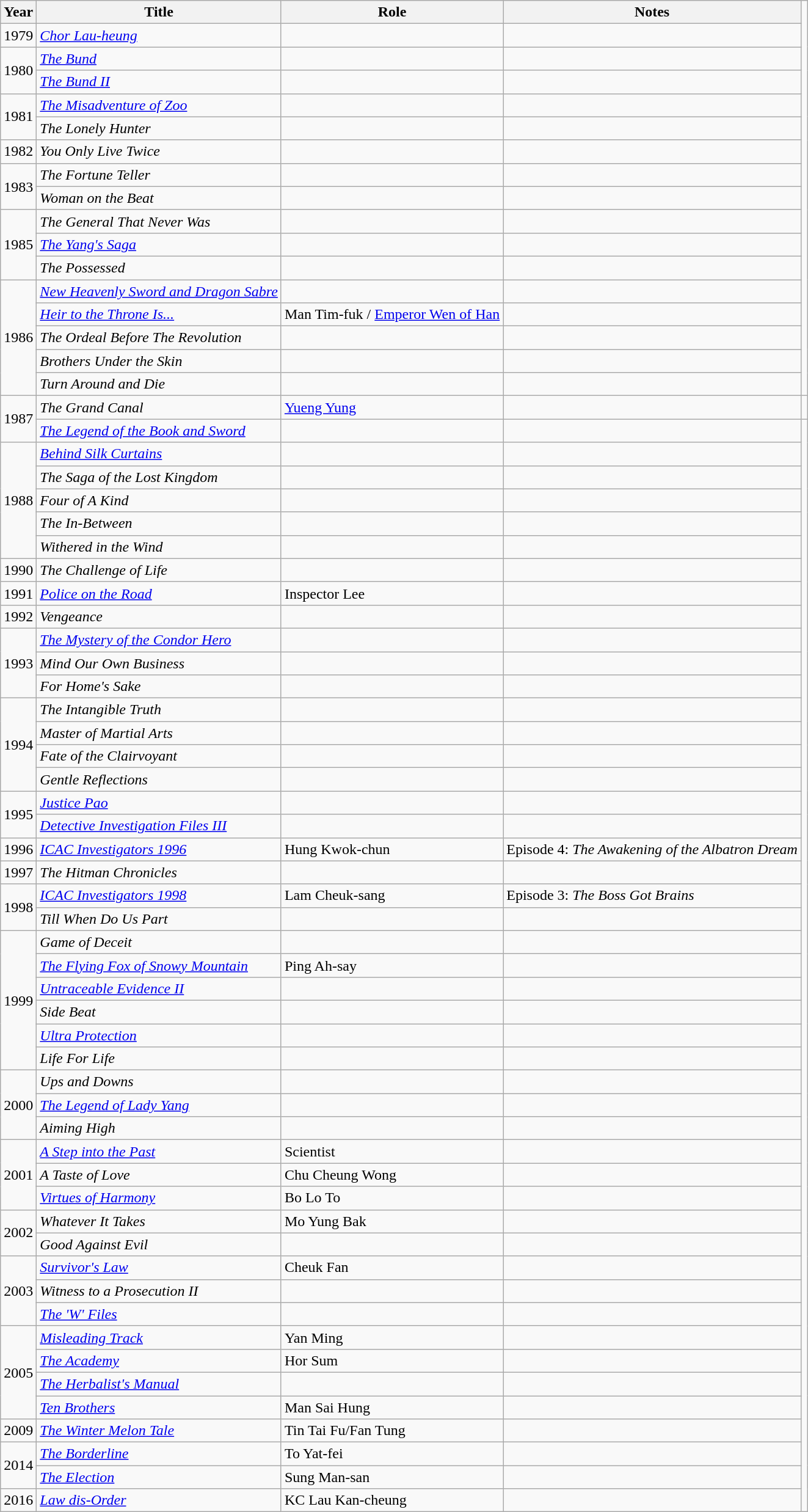<table class="wikitable sortable" id="TV">
<tr>
<th>Year</th>
<th>Title</th>
<th>Role</th>
<th class="unsortable">Notes</th>
</tr>
<tr>
<td>1979</td>
<td><em><a href='#'>Chor Lau-heung</a></em></td>
<td></td>
<td></td>
</tr>
<tr>
<td rowspan="2">1980</td>
<td><em><a href='#'>The Bund</a></em></td>
<td></td>
<td></td>
</tr>
<tr>
<td><em><a href='#'>The Bund II</a></em></td>
<td></td>
<td></td>
</tr>
<tr>
<td rowspan="2">1981</td>
<td><em><a href='#'>The Misadventure of Zoo</a></em></td>
<td></td>
<td></td>
</tr>
<tr>
<td><em>The Lonely Hunter</em></td>
<td></td>
<td></td>
</tr>
<tr>
<td>1982</td>
<td><em>You Only Live Twice</em></td>
<td></td>
<td></td>
</tr>
<tr>
<td rowspan="2">1983</td>
<td><em>The Fortune Teller</em></td>
<td></td>
<td></td>
</tr>
<tr>
<td><em>Woman on the Beat</em></td>
<td></td>
<td></td>
</tr>
<tr>
<td rowspan="3">1985</td>
<td><em>The General That Never Was</em></td>
<td></td>
<td></td>
</tr>
<tr>
<td><em><a href='#'>The Yang's Saga</a></em></td>
<td></td>
<td></td>
</tr>
<tr>
<td><em>The Possessed</em></td>
<td></td>
<td></td>
</tr>
<tr>
<td rowspan="5">1986</td>
<td><em><a href='#'>New Heavenly Sword and Dragon Sabre</a></em></td>
<td></td>
<td></td>
</tr>
<tr>
<td><em><a href='#'>Heir to the Throne Is...</a></em></td>
<td>Man Tim-fuk / <a href='#'>Emperor Wen of Han</a></td>
<td></td>
</tr>
<tr>
<td><em>The Ordeal Before The Revolution</em></td>
<td></td>
<td></td>
</tr>
<tr>
<td><em>Brothers Under the Skin</em></td>
<td></td>
<td></td>
</tr>
<tr>
<td><em>Turn Around and Die</em></td>
<td></td>
<td></td>
</tr>
<tr>
<td rowspan="2">1987</td>
<td><em>The Grand Canal</em></td>
<td><a href='#'>Yueng Yung</a></td>
<td></td>
<td></td>
</tr>
<tr>
<td><a href='#'><em>The Legend of the Book and Sword</em></a></td>
<td></td>
<td></td>
</tr>
<tr>
<td rowspan="5">1988</td>
<td><em><a href='#'>Behind Silk Curtains</a></em></td>
<td></td>
<td></td>
</tr>
<tr>
<td><em>The Saga of the Lost Kingdom</em></td>
<td></td>
<td></td>
</tr>
<tr>
<td><em>Four of A Kind</em></td>
<td></td>
<td></td>
</tr>
<tr>
<td><em>The In-Between</em></td>
<td></td>
<td></td>
</tr>
<tr>
<td><em>Withered in the Wind</em></td>
<td></td>
<td></td>
</tr>
<tr>
<td>1990</td>
<td><em>The Challenge of Life</em></td>
<td></td>
<td></td>
</tr>
<tr>
<td>1991</td>
<td><em><a href='#'>Police on the Road</a></em></td>
<td>Inspector Lee</td>
<td></td>
</tr>
<tr>
<td>1992</td>
<td><em>Vengeance</em></td>
<td></td>
<td></td>
</tr>
<tr>
<td rowspan="3">1993</td>
<td><em><a href='#'>The Mystery of the Condor Hero</a></em></td>
<td></td>
<td></td>
</tr>
<tr>
<td><em>Mind Our Own Business</em></td>
<td></td>
<td></td>
</tr>
<tr>
<td><em>For Home's Sake</em></td>
<td></td>
<td></td>
</tr>
<tr>
<td rowspan="4">1994</td>
<td><em>The Intangible Truth</em></td>
<td></td>
<td></td>
</tr>
<tr>
<td><em>Master of Martial Arts</em></td>
<td></td>
<td></td>
</tr>
<tr>
<td><em>Fate of the Clairvoyant</em></td>
<td></td>
<td></td>
</tr>
<tr>
<td><em>Gentle Reflections</em></td>
<td></td>
<td></td>
</tr>
<tr>
<td rowspan="2">1995</td>
<td><a href='#'><em>Justice Pao</em></a></td>
<td></td>
<td></td>
</tr>
<tr>
<td><em><a href='#'>Detective Investigation Files III</a></em></td>
<td></td>
<td></td>
</tr>
<tr>
<td>1996</td>
<td><em><a href='#'>ICAC Investigators 1996</a></em></td>
<td>Hung Kwok-chun</td>
<td>Episode 4: <em>The Awakening of the Albatron Dream</em></td>
</tr>
<tr>
<td>1997</td>
<td><em>The Hitman Chronicles</em></td>
<td></td>
<td></td>
</tr>
<tr>
<td rowspan="2">1998</td>
<td><em><a href='#'>ICAC Investigators 1998</a></em></td>
<td>Lam Cheuk-sang</td>
<td>Episode 3: <em>The Boss Got Brains</em></td>
</tr>
<tr>
<td><em>Till When Do Us Part</em></td>
<td></td>
<td></td>
</tr>
<tr>
<td rowspan="6">1999</td>
<td><em>Game of Deceit</em></td>
<td></td>
<td></td>
</tr>
<tr>
<td><em><a href='#'>The Flying Fox of Snowy Mountain</a></em></td>
<td>Ping Ah-say</td>
<td></td>
</tr>
<tr>
<td><a href='#'><em>Untraceable Evidence II</em></a></td>
<td></td>
<td></td>
</tr>
<tr>
<td><em>Side Beat</em></td>
<td></td>
<td></td>
</tr>
<tr>
<td><em><a href='#'>Ultra Protection</a></em></td>
<td></td>
<td></td>
</tr>
<tr>
<td><em>Life For Life</em></td>
<td></td>
<td></td>
</tr>
<tr>
<td rowspan="3">2000</td>
<td><em>Ups and Downs</em></td>
<td></td>
<td></td>
</tr>
<tr>
<td><em><a href='#'>The Legend of Lady Yang</a></em></td>
<td></td>
<td></td>
</tr>
<tr>
<td><em>Aiming High</em></td>
<td></td>
<td></td>
</tr>
<tr>
<td rowspan="3">2001</td>
<td><em><a href='#'>A Step into the Past</a></em></td>
<td>Scientist</td>
<td></td>
</tr>
<tr>
<td><em>A Taste of Love</em></td>
<td>Chu Cheung Wong</td>
<td></td>
</tr>
<tr>
<td><em><a href='#'>Virtues of Harmony</a></em></td>
<td>Bo Lo To</td>
<td></td>
</tr>
<tr>
<td rowspan="2">2002</td>
<td><em>Whatever It Takes</em></td>
<td>Mo Yung Bak</td>
<td></td>
</tr>
<tr>
<td><em>Good Against Evil</em></td>
<td></td>
<td></td>
</tr>
<tr>
<td rowspan="3">2003</td>
<td><em><a href='#'>Survivor's Law</a></em></td>
<td>Cheuk Fan</td>
<td></td>
</tr>
<tr>
<td><em>Witness to a Prosecution II</em></td>
<td></td>
<td></td>
</tr>
<tr>
<td><em><a href='#'>The 'W' Files</a></em></td>
<td></td>
<td></td>
</tr>
<tr>
<td rowspan="4">2005</td>
<td><em><a href='#'>Misleading Track</a></em></td>
<td>Yan Ming</td>
<td></td>
</tr>
<tr>
<td><em><a href='#'>The Academy</a></em></td>
<td>Hor Sum</td>
<td></td>
</tr>
<tr>
<td><em><a href='#'>The Herbalist's Manual</a></em></td>
<td></td>
<td></td>
</tr>
<tr>
<td><em><a href='#'>Ten Brothers</a></em></td>
<td>Man Sai Hung</td>
<td></td>
</tr>
<tr>
<td>2009</td>
<td><em><a href='#'>The Winter Melon Tale</a></em></td>
<td>Tin Tai Fu/Fan Tung</td>
<td></td>
</tr>
<tr>
<td rowspan=2>2014</td>
<td><em><a href='#'>The Borderline</a></em></td>
<td>To Yat-fei</td>
<td></td>
</tr>
<tr>
<td><em><a href='#'>The Election</a></em></td>
<td>Sung Man-san</td>
<td></td>
</tr>
<tr>
<td>2016</td>
<td><em><a href='#'>Law dis-Order</a></em></td>
<td>KC Lau Kan-cheung</td>
<td></td>
</tr>
</table>
